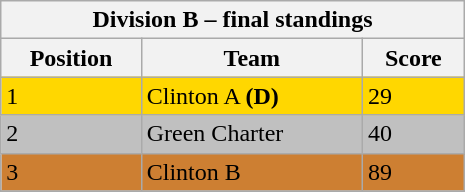<table class="wikitable collapsible collapsed" style="float:right; width:310px">
<tr>
<th colspan=3>Division B – final standings</th>
</tr>
<tr>
<th>Position</th>
<th>Team</th>
<th>Score</th>
</tr>
<tr style="background:#ffd700; color:black">
<td>1</td>
<td>Clinton A <strong>(D)</strong></td>
<td>29</td>
</tr>
<tr style="background:#c0c0c0; color:black">
<td>2</td>
<td>Green Charter</td>
<td>40</td>
</tr>
<tr style="background:#cd7f32; color:black">
<td>3</td>
<td>Clinton B</td>
<td>89</td>
</tr>
<tr>
</tr>
</table>
